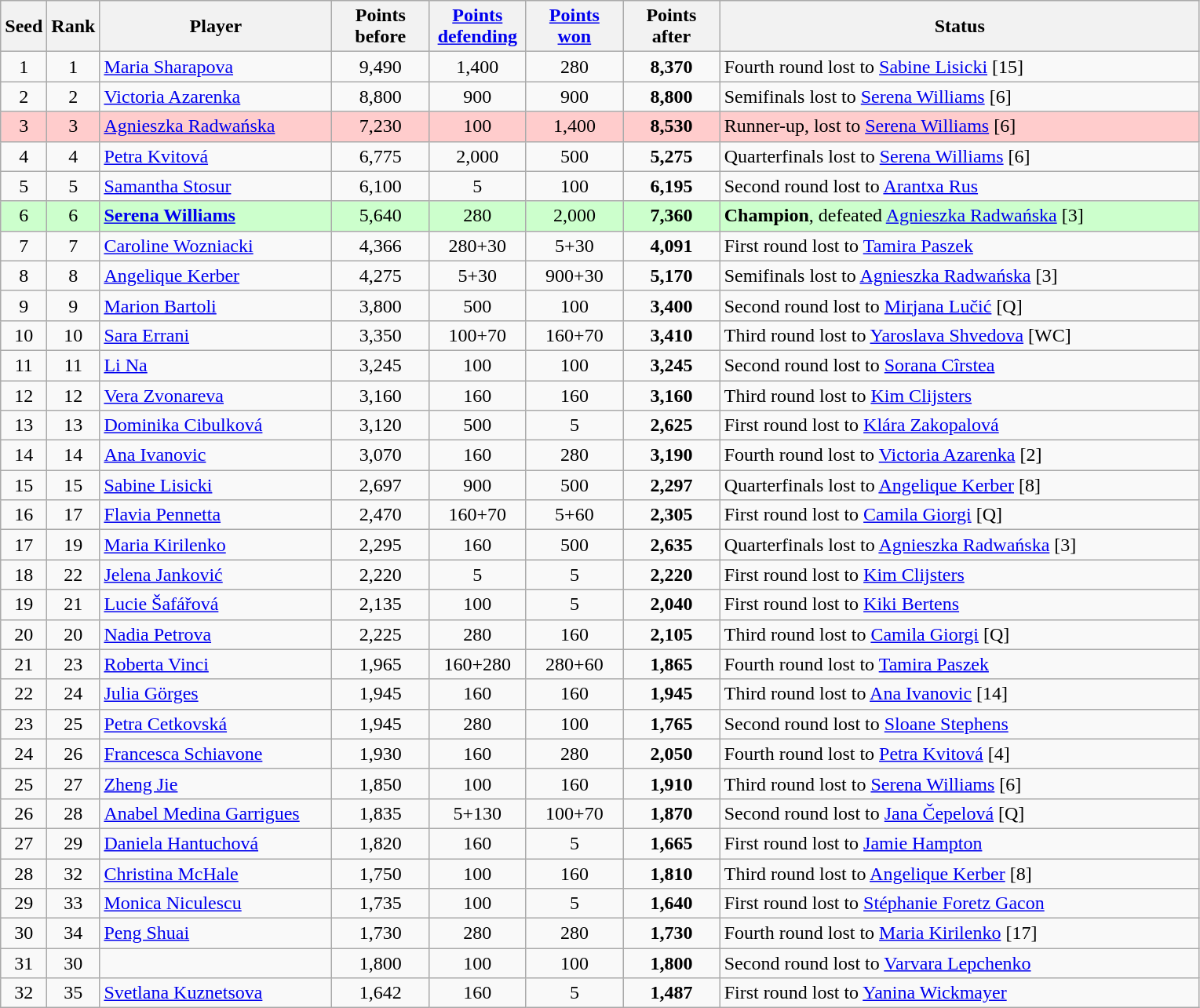<table class="wikitable sortable" style="text-align:center;">
<tr>
<th style="width:30px;">Seed</th>
<th style="width:30px;">Rank</th>
<th style="width:190px;">Player</th>
<th style="width:75px;">Points <br>before</th>
<th style="width:75px;"><a href='#'>Points <br>defending</a></th>
<th style="width:75px;"><a href='#'>Points <br>won</a></th>
<th style="width:75px;">Points <br>after</th>
<th style="width:400px;">Status</th>
</tr>
<tr>
<td>1</td>
<td>1</td>
<td style="text-align:left;" data-sort-value=> <a href='#'>Maria Sharapova</a></td>
<td>9,490</td>
<td>1,400</td>
<td>280</td>
<td><strong>8,370</strong></td>
<td style="text-align:left;" data-sort-value=>Fourth round lost to  <a href='#'>Sabine Lisicki</a> [15]</td>
</tr>
<tr>
<td>2</td>
<td>2</td>
<td style="text-align:left;" data-sort-value=> <a href='#'>Victoria Azarenka</a></td>
<td>8,800</td>
<td>900</td>
<td>900</td>
<td><strong>8,800</strong></td>
<td style="text-align:left;" data-sort-value=>Semifinals lost to  <a href='#'>Serena Williams</a> [6]</td>
</tr>
<tr style="background:#fcc;">
<td>3</td>
<td>3</td>
<td style="text-align:left;" data-sort-value=> <a href='#'>Agnieszka Radwańska</a></td>
<td>7,230</td>
<td>100</td>
<td>1,400</td>
<td><strong>8,530</strong></td>
<td style="text-align:left;" data-sort-value=>Runner-up, lost to  <a href='#'>Serena Williams</a> [6]</td>
</tr>
<tr>
<td>4</td>
<td>4</td>
<td style="text-align:left;" data-sort-value=> <a href='#'>Petra Kvitová</a></td>
<td>6,775</td>
<td>2,000</td>
<td>500</td>
<td><strong>5,275</strong></td>
<td style="text-align:left;" data-sort-value=>Quarterfinals lost to  <a href='#'>Serena Williams</a> [6]</td>
</tr>
<tr>
<td>5</td>
<td>5</td>
<td style="text-align:left;" data-sort-value=> <a href='#'>Samantha Stosur</a></td>
<td>6,100</td>
<td>5</td>
<td>100</td>
<td><strong>6,195</strong></td>
<td style="text-align:left;" data-sort-value=>Second round lost to  <a href='#'>Arantxa Rus</a></td>
</tr>
<tr style="background:#cfc;">
<td>6</td>
<td>6</td>
<td style="text-align:left;" data-sort-value=> <strong><a href='#'>Serena Williams</a></strong></td>
<td>5,640</td>
<td>280</td>
<td>2,000</td>
<td><strong>7,360</strong></td>
<td style="text-align:left;" data-sort-value=><strong>Champion</strong>, defeated  <a href='#'>Agnieszka Radwańska</a> [3]</td>
</tr>
<tr>
<td>7</td>
<td>7</td>
<td style="text-align:left;" data-sort-value=> <a href='#'>Caroline Wozniacki</a></td>
<td>4,366</td>
<td>280+30</td>
<td>5+30</td>
<td><strong>4,091</strong></td>
<td style="text-align:left;" data-sort-value=>First round lost to  <a href='#'>Tamira Paszek</a></td>
</tr>
<tr>
<td>8</td>
<td>8</td>
<td style="text-align:left;" data-sort-value=> <a href='#'>Angelique Kerber</a></td>
<td>4,275</td>
<td>5+30</td>
<td>900+30</td>
<td><strong>5,170</strong></td>
<td style="text-align:left;" data-sort-value=>Semifinals lost to  <a href='#'>Agnieszka Radwańska</a> [3]</td>
</tr>
<tr>
<td>9</td>
<td>9</td>
<td style="text-align:left;" data-sort-value=> <a href='#'>Marion Bartoli</a></td>
<td>3,800</td>
<td>500</td>
<td>100</td>
<td><strong>3,400</strong></td>
<td style="text-align:left;" data-sort-value=>Second round lost to  <a href='#'>Mirjana Lučić</a> [Q]</td>
</tr>
<tr>
<td>10</td>
<td>10</td>
<td style="text-align:left;" data-sort-value=> <a href='#'>Sara Errani</a></td>
<td>3,350</td>
<td>100+70</td>
<td>160+70</td>
<td><strong>3,410</strong></td>
<td style="text-align:left;" data-sort-value=>Third round lost to  <a href='#'>Yaroslava Shvedova</a> [WC]</td>
</tr>
<tr>
<td>11</td>
<td>11</td>
<td style="text-align:left;" data-sort-value=> <a href='#'>Li Na</a></td>
<td>3,245</td>
<td>100</td>
<td>100</td>
<td><strong>3,245</strong></td>
<td style="text-align:left;" data-sort-value=>Second round lost to  <a href='#'>Sorana Cîrstea</a></td>
</tr>
<tr>
<td>12</td>
<td>12</td>
<td style="text-align:left;" data-sort-value=> <a href='#'>Vera Zvonareva</a></td>
<td>3,160</td>
<td>160</td>
<td>160</td>
<td><strong>3,160</strong></td>
<td style="text-align:left;" data-sort-value=>Third round lost to  <a href='#'>Kim Clijsters</a></td>
</tr>
<tr>
<td>13</td>
<td>13</td>
<td style="text-align:left;" data-sort-value=> <a href='#'>Dominika Cibulková</a></td>
<td>3,120</td>
<td>500</td>
<td>5</td>
<td><strong>2,625</strong></td>
<td style="text-align:left;" data-sort-value=>First round lost to  <a href='#'>Klára Zakopalová</a></td>
</tr>
<tr>
<td>14</td>
<td>14</td>
<td style="text-align:left;" data-sort-value=> <a href='#'>Ana Ivanovic</a></td>
<td>3,070</td>
<td>160</td>
<td>280</td>
<td><strong>3,190</strong></td>
<td style="text-align:left;" data-sort-value=>Fourth round lost to  <a href='#'>Victoria Azarenka</a> [2]</td>
</tr>
<tr>
<td>15</td>
<td>15</td>
<td style="text-align:left;" data-sort-value=> <a href='#'>Sabine Lisicki</a></td>
<td>2,697</td>
<td>900</td>
<td>500</td>
<td><strong>2,297</strong></td>
<td style="text-align:left;" data-sort-value=>Quarterfinals lost to  <a href='#'>Angelique Kerber</a> [8]</td>
</tr>
<tr>
<td>16</td>
<td>17</td>
<td style="text-align:left;" data-sort-value=> <a href='#'>Flavia Pennetta</a></td>
<td>2,470</td>
<td>160+70</td>
<td>5+60</td>
<td><strong>2,305</strong></td>
<td style="text-align:left;" data-sort-value=>First round lost to  <a href='#'>Camila Giorgi</a> [Q]</td>
</tr>
<tr>
<td>17</td>
<td>19</td>
<td style="text-align:left;" data-sort-value=> <a href='#'>Maria Kirilenko</a></td>
<td>2,295</td>
<td>160</td>
<td>500</td>
<td><strong>2,635</strong></td>
<td style="text-align:left;" data-sort-value=>Quarterfinals lost to  <a href='#'>Agnieszka Radwańska</a> [3]</td>
</tr>
<tr>
<td>18</td>
<td>22</td>
<td style="text-align:left;" data-sort-value=> <a href='#'>Jelena Janković</a></td>
<td>2,220</td>
<td>5</td>
<td>5</td>
<td><strong>2,220</strong></td>
<td style="text-align:left;" data-sort-value=>First round lost to  <a href='#'>Kim Clijsters</a></td>
</tr>
<tr>
<td>19</td>
<td>21</td>
<td style="text-align:left;" data-sort-value=> <a href='#'>Lucie Šafářová</a></td>
<td>2,135</td>
<td>100</td>
<td>5</td>
<td><strong>2,040</strong></td>
<td style="text-align:left;" data-sort-value=>First round lost to  <a href='#'>Kiki Bertens</a></td>
</tr>
<tr>
<td>20</td>
<td>20</td>
<td style="text-align:left;" data-sort-value=> <a href='#'>Nadia Petrova</a></td>
<td>2,225</td>
<td>280</td>
<td>160</td>
<td><strong>2,105</strong></td>
<td style="text-align:left;" data-sort-value=>Third round lost to  <a href='#'>Camila Giorgi</a> [Q]</td>
</tr>
<tr>
<td>21</td>
<td>23</td>
<td style="text-align:left;" data-sort-value=> <a href='#'>Roberta Vinci</a></td>
<td>1,965</td>
<td>160+280</td>
<td>280+60</td>
<td><strong>1,865</strong></td>
<td style="text-align:left;" data-sort-value=>Fourth round lost to  <a href='#'>Tamira Paszek</a></td>
</tr>
<tr>
<td>22</td>
<td>24</td>
<td style="text-align:left;" data-sort-value=> <a href='#'>Julia Görges</a></td>
<td>1,945</td>
<td>160</td>
<td>160</td>
<td><strong>1,945</strong></td>
<td style="text-align:left;" data-sort-value=>Third round lost to  <a href='#'>Ana Ivanovic</a> [14]</td>
</tr>
<tr>
<td>23</td>
<td>25</td>
<td style="text-align:left;" data-sort-value=> <a href='#'>Petra Cetkovská</a></td>
<td>1,945</td>
<td>280</td>
<td>100</td>
<td><strong>1,765</strong></td>
<td style="text-align:left;" data-sort-value=>Second round lost to  <a href='#'>Sloane Stephens</a></td>
</tr>
<tr>
<td>24</td>
<td>26</td>
<td style="text-align:left;" data-sort-value=> <a href='#'>Francesca Schiavone</a></td>
<td>1,930</td>
<td>160</td>
<td>280</td>
<td><strong>2,050</strong></td>
<td style="text-align:left;" data-sort-value=>Fourth round lost to  <a href='#'>Petra Kvitová</a> [4]</td>
</tr>
<tr>
<td>25</td>
<td>27</td>
<td style="text-align:left;" data-sort-value=> <a href='#'>Zheng Jie</a></td>
<td>1,850</td>
<td>100</td>
<td>160</td>
<td><strong>1,910</strong></td>
<td style="text-align:left;" data-sort-value=>Third round lost to  <a href='#'>Serena Williams</a> [6]</td>
</tr>
<tr>
<td>26</td>
<td>28</td>
<td style="text-align:left;" data-sort-value=> <a href='#'>Anabel Medina Garrigues</a></td>
<td>1,835</td>
<td>5+130</td>
<td>100+70</td>
<td><strong>1,870</strong></td>
<td style="text-align:left;" data-sort-value=>Second round lost to  <a href='#'>Jana Čepelová</a> [Q]</td>
</tr>
<tr>
<td>27</td>
<td>29</td>
<td style="text-align:left;" data-sort-value=> <a href='#'>Daniela Hantuchová</a></td>
<td>1,820</td>
<td>160</td>
<td>5</td>
<td><strong>1,665</strong></td>
<td style="text-align:left;" data-sort-value=>First round lost to  <a href='#'>Jamie Hampton</a></td>
</tr>
<tr>
<td>28</td>
<td>32</td>
<td style="text-align:left;" data-sort-value=> <a href='#'>Christina McHale</a></td>
<td>1,750</td>
<td>100</td>
<td>160</td>
<td><strong>1,810</strong></td>
<td style="text-align:left;" data-sort-value=>Third round lost to  <a href='#'>Angelique Kerber</a> [8]</td>
</tr>
<tr>
<td>29</td>
<td>33</td>
<td style="text-align:left;" data-sort-value=> <a href='#'>Monica Niculescu</a></td>
<td>1,735</td>
<td>100</td>
<td>5</td>
<td><strong>1,640</strong></td>
<td style="text-align:left;" data-sort-value=>First round lost to  <a href='#'>Stéphanie Foretz Gacon</a></td>
</tr>
<tr>
<td>30</td>
<td>34</td>
<td style="text-align:left;" data-sort-value=> <a href='#'>Peng Shuai</a></td>
<td>1,730</td>
<td>280</td>
<td>280</td>
<td><strong>1,730</strong></td>
<td style="text-align:left;" data-sort-value=>Fourth round lost to  <a href='#'>Maria Kirilenko</a> [17]</td>
</tr>
<tr>
<td>31</td>
<td>30</td>
<td style="text-align:left;" data-sort-value=></td>
<td>1,800</td>
<td>100</td>
<td>100</td>
<td><strong>1,800</strong></td>
<td style="text-align:left;" data-sort-value=>Second round lost to  <a href='#'>Varvara Lepchenko</a></td>
</tr>
<tr>
<td>32</td>
<td>35</td>
<td style="text-align:left;" data-sort-value=> <a href='#'>Svetlana Kuznetsova</a></td>
<td>1,642</td>
<td>160</td>
<td>5</td>
<td><strong>1,487</strong></td>
<td style="text-align:left;" data-sort-value=>First round lost to  <a href='#'>Yanina Wickmayer</a></td>
</tr>
</table>
